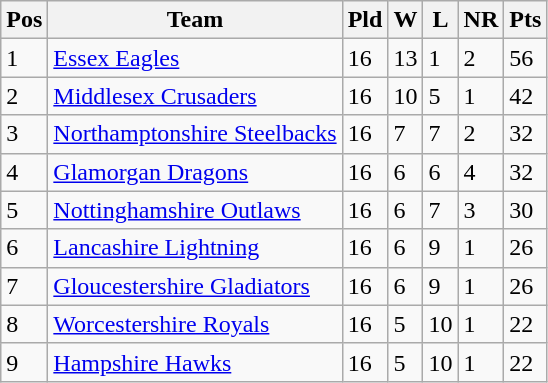<table class="wikitable">
<tr>
<th>Pos</th>
<th>Team</th>
<th>Pld</th>
<th>W</th>
<th>L</th>
<th>NR</th>
<th>Pts</th>
</tr>
<tr>
<td>1</td>
<td><a href='#'>Essex Eagles</a></td>
<td>16</td>
<td>13</td>
<td>1</td>
<td>2</td>
<td>56</td>
</tr>
<tr>
<td>2</td>
<td><a href='#'>Middlesex Crusaders</a></td>
<td>16</td>
<td>10</td>
<td>5</td>
<td>1</td>
<td>42</td>
</tr>
<tr>
<td>3</td>
<td><a href='#'>Northamptonshire Steelbacks</a></td>
<td>16</td>
<td>7</td>
<td>7</td>
<td>2</td>
<td>32</td>
</tr>
<tr>
<td>4</td>
<td><a href='#'>Glamorgan Dragons</a></td>
<td>16</td>
<td>6</td>
<td>6</td>
<td>4</td>
<td>32</td>
</tr>
<tr>
<td>5</td>
<td><a href='#'>Nottinghamshire Outlaws</a></td>
<td>16</td>
<td>6</td>
<td>7</td>
<td>3</td>
<td>30</td>
</tr>
<tr>
<td>6</td>
<td><a href='#'>Lancashire Lightning</a></td>
<td>16</td>
<td>6</td>
<td>9</td>
<td>1</td>
<td>26</td>
</tr>
<tr>
<td>7</td>
<td><a href='#'>Gloucestershire Gladiators</a></td>
<td>16</td>
<td>6</td>
<td>9</td>
<td>1</td>
<td>26</td>
</tr>
<tr>
<td>8</td>
<td><a href='#'>Worcestershire Royals</a></td>
<td>16</td>
<td>5</td>
<td>10</td>
<td>1</td>
<td>22</td>
</tr>
<tr>
<td>9</td>
<td><a href='#'>Hampshire Hawks</a></td>
<td>16</td>
<td>5</td>
<td>10</td>
<td>1</td>
<td>22</td>
</tr>
</table>
